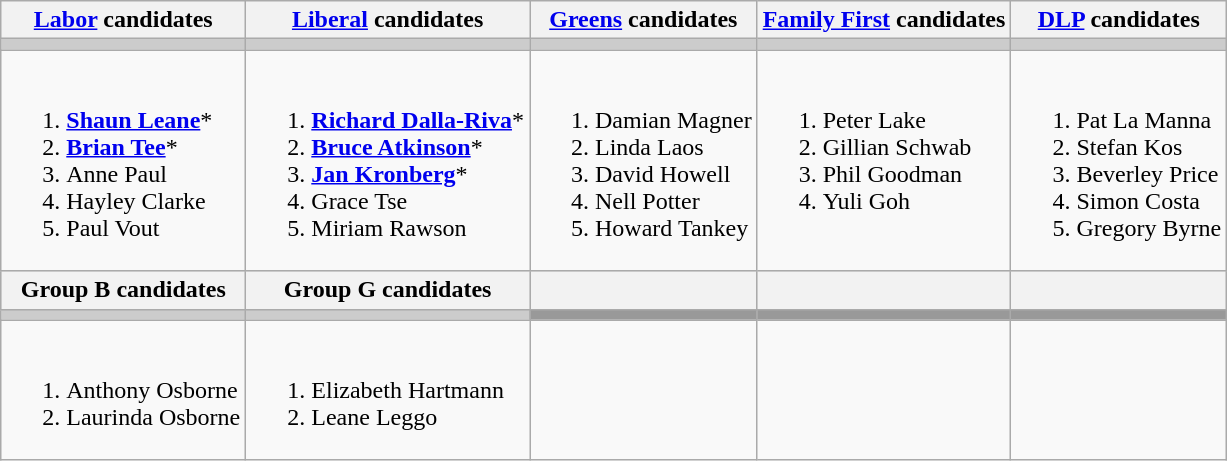<table class="wikitable">
<tr>
<th><a href='#'>Labor</a> candidates</th>
<th><a href='#'>Liberal</a> candidates</th>
<th><a href='#'>Greens</a> candidates</th>
<th><a href='#'>Family First</a> candidates</th>
<th><a href='#'>DLP</a> candidates</th>
</tr>
<tr bgcolor="#cccccc">
<td></td>
<td></td>
<td></td>
<td></td>
<td></td>
</tr>
<tr>
<td><br><ol><li><strong><a href='#'>Shaun Leane</a></strong>*</li><li><strong><a href='#'>Brian Tee</a></strong>*</li><li>Anne Paul</li><li>Hayley Clarke</li><li>Paul Vout</li></ol></td>
<td><br><ol><li><strong><a href='#'>Richard Dalla-Riva</a></strong>*</li><li><strong><a href='#'>Bruce Atkinson</a></strong>*</li><li><strong><a href='#'>Jan Kronberg</a></strong>*</li><li>Grace Tse</li><li>Miriam Rawson</li></ol></td>
<td valign=top><br><ol><li>Damian Magner</li><li>Linda Laos</li><li>David Howell</li><li>Nell Potter</li><li>Howard Tankey</li></ol></td>
<td valign=top><br><ol><li>Peter Lake</li><li>Gillian Schwab</li><li>Phil Goodman</li><li>Yuli Goh</li></ol></td>
<td valign=top><br><ol><li>Pat La Manna</li><li>Stefan Kos</li><li>Beverley Price</li><li>Simon Costa</li><li>Gregory Byrne</li></ol></td>
</tr>
<tr bgcolor="#cccccc">
<th>Group B candidates</th>
<th>Group G candidates</th>
<th></th>
<th></th>
<th></th>
</tr>
<tr bgcolor="#cccccc">
<td></td>
<td></td>
<td bgcolor="#999999"></td>
<td bgcolor="#999999"></td>
<td bgcolor="#999999"></td>
</tr>
<tr>
<td valign=top><br><ol><li>Anthony Osborne</li><li>Laurinda Osborne</li></ol></td>
<td valign=top><br><ol><li>Elizabeth Hartmann</li><li>Leane Leggo</li></ol></td>
<td valign=top></td>
<td valign=top></td>
<td valign=top></td>
</tr>
</table>
